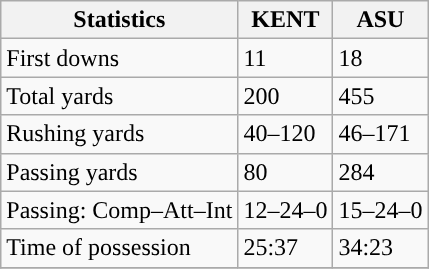<table class="wikitable" style="float: left;">
<tr>
<th>Statistics</th>
<th>KENT</th>
<th>ASU</th>
</tr>
<tr>
<td>First downs</td>
<td>11</td>
<td>18</td>
</tr>
<tr>
<td>Total yards</td>
<td>200</td>
<td>455</td>
</tr>
<tr>
<td>Rushing yards</td>
<td>40–120</td>
<td>46–171</td>
</tr>
<tr>
<td>Passing yards</td>
<td>80</td>
<td>284</td>
</tr>
<tr>
<td>Passing: Comp–Att–Int</td>
<td>12–24–0</td>
<td>15–24–0</td>
</tr>
<tr>
<td>Time of possession</td>
<td>25:37</td>
<td>34:23</td>
</tr>
<tr>
</tr>
</table>
